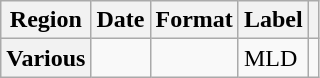<table class="wikitable plainrowheaders">
<tr>
<th scope="col">Region</th>
<th>Date</th>
<th>Format</th>
<th>Label</th>
<th></th>
</tr>
<tr>
<th scope="row">Various</th>
<td></td>
<td></td>
<td>MLD</td>
<td style="text-align:center"></td>
</tr>
</table>
